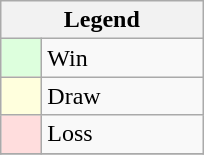<table class="wikitable" border="1">
<tr>
<th colspan="2">Legend</th>
</tr>
<tr>
<td style="background:#ddffdd;" width=20> </td>
<td width=100>Win</td>
</tr>
<tr>
<td style="background:#ffffdd"  width=20> </td>
<td width=100>Draw</td>
</tr>
<tr>
<td style="background:#ffdddd;" width=20> </td>
<td width=100>Loss</td>
</tr>
<tr>
</tr>
</table>
